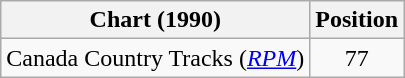<table class="wikitable sortable">
<tr>
<th scope="col">Chart (1990)</th>
<th scope="col">Position</th>
</tr>
<tr>
<td>Canada Country Tracks (<em><a href='#'>RPM</a></em>)</td>
<td align="center">77</td>
</tr>
</table>
